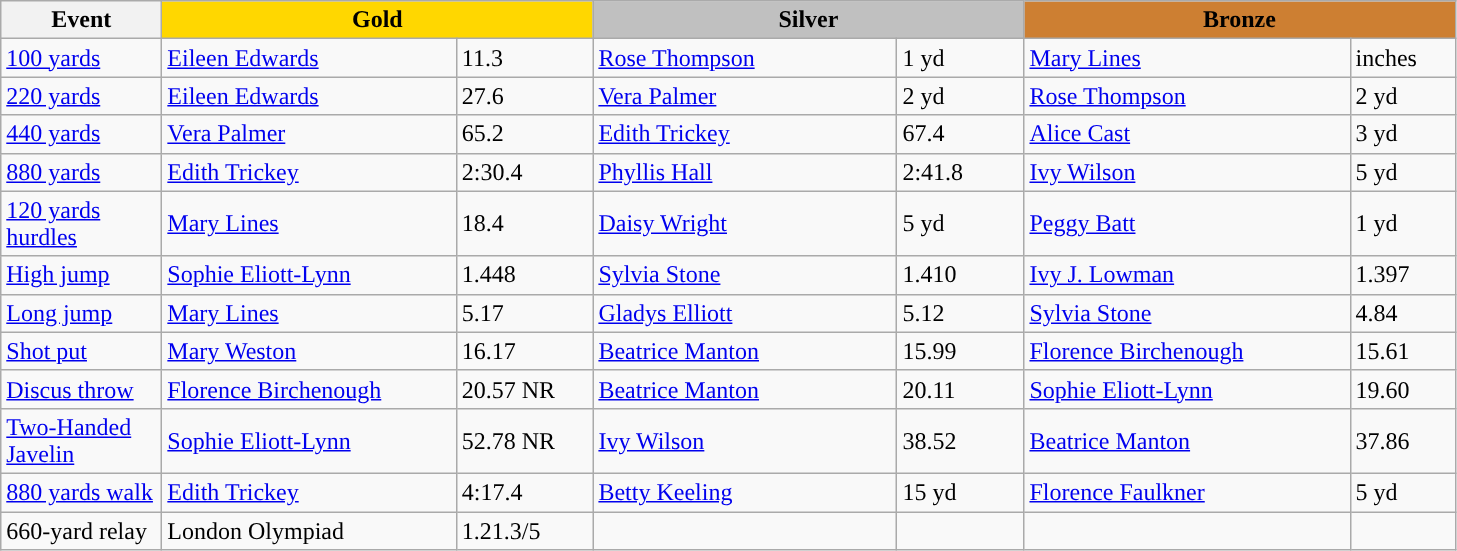<table class="wikitable" style="text-align:left">
<tr>
<th width=100>Event</th>
<th colspan="2" width="280" style="background:gold;">Gold</th>
<th colspan="2" width="280" style="background:silver;">Silver</th>
<th colspan="2" width="280" style="background:#CD7F32;">Bronze</th>
</tr>
<tr>
<td><a href='#'>100 yards</a></td>
<td><a href='#'>Eileen Edwards</a></td>
<td>11.3</td>
<td><a href='#'>Rose Thompson</a></td>
<td>1 yd</td>
<td><a href='#'>Mary Lines</a></td>
<td>inches</td>
</tr>
<tr>
<td><a href='#'>220 yards</a></td>
<td><a href='#'>Eileen Edwards</a></td>
<td>27.6</td>
<td><a href='#'>Vera Palmer</a></td>
<td>2 yd</td>
<td><a href='#'>Rose Thompson</a></td>
<td>2 yd</td>
</tr>
<tr>
<td><a href='#'>440 yards</a></td>
<td><a href='#'>Vera Palmer</a></td>
<td>65.2</td>
<td><a href='#'>Edith Trickey</a></td>
<td>67.4</td>
<td><a href='#'>Alice Cast</a></td>
<td>3 yd</td>
</tr>
<tr>
<td><a href='#'>880 yards</a></td>
<td><a href='#'>Edith Trickey</a></td>
<td>2:30.4</td>
<td><a href='#'>Phyllis Hall</a></td>
<td>2:41.8</td>
<td><a href='#'>Ivy Wilson</a></td>
<td>5 yd</td>
</tr>
<tr>
<td><a href='#'>120 yards hurdles</a></td>
<td><a href='#'>Mary Lines</a></td>
<td>18.4</td>
<td><a href='#'>Daisy Wright</a></td>
<td>5 yd</td>
<td><a href='#'>Peggy Batt</a></td>
<td>1 yd</td>
</tr>
<tr>
<td><a href='#'>High jump</a></td>
<td><a href='#'>Sophie Eliott-Lynn</a></td>
<td>1.448</td>
<td><a href='#'>Sylvia Stone</a></td>
<td>1.410</td>
<td><a href='#'>Ivy J. Lowman</a></td>
<td>1.397</td>
</tr>
<tr>
<td><a href='#'>Long jump</a></td>
<td><a href='#'>Mary Lines</a></td>
<td>5.17</td>
<td><a href='#'>Gladys Elliott</a></td>
<td>5.12</td>
<td><a href='#'>Sylvia Stone</a></td>
<td>4.84</td>
</tr>
<tr>
<td><a href='#'>Shot put</a></td>
<td><a href='#'>Mary Weston</a></td>
<td>16.17</td>
<td><a href='#'>Beatrice Manton</a></td>
<td>15.99</td>
<td><a href='#'>Florence Birchenough</a></td>
<td>15.61</td>
</tr>
<tr>
<td><a href='#'>Discus throw</a></td>
<td><a href='#'>Florence Birchenough</a></td>
<td>20.57 NR</td>
<td><a href='#'>Beatrice Manton</a></td>
<td>20.11</td>
<td><a href='#'>Sophie Eliott-Lynn</a></td>
<td>19.60</td>
</tr>
<tr>
<td><a href='#'>Two-Handed Javelin</a></td>
<td><a href='#'>Sophie Eliott-Lynn</a></td>
<td>52.78 NR</td>
<td><a href='#'>Ivy Wilson</a></td>
<td>38.52</td>
<td><a href='#'>Beatrice Manton</a></td>
<td>37.86</td>
</tr>
<tr>
<td><a href='#'>880 yards walk</a></td>
<td><a href='#'>Edith Trickey</a></td>
<td>4:17.4</td>
<td><a href='#'>Betty Keeling</a></td>
<td>15 yd</td>
<td><a href='#'>Florence Faulkner</a></td>
<td>5 yd</td>
</tr>
<tr>
<td>660-yard relay</td>
<td>London Olympiad</td>
<td>1.21.3/5</td>
<td></td>
<td></td>
<td></td>
<td></td>
</tr>
</table>
